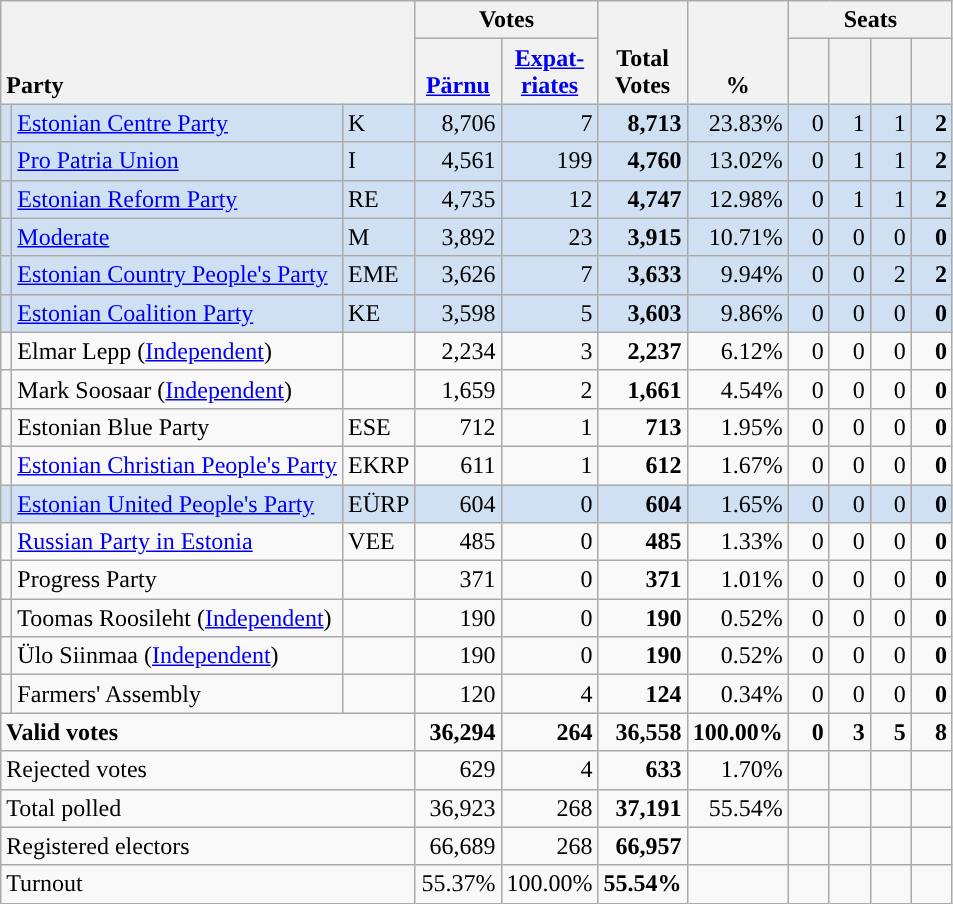<table class="wikitable" border="1" style="text-align:right;">
<tr>
<th style="text-align:left;" valign=bottom rowspan=2 colspan=3>Party</th>
<th colspan=2>Votes</th>
<th align=center valign=bottom rowspan=2 width="50">Total Votes</th>
<th align=center valign=bottom rowspan=2 width="50">%</th>
<th colspan=4>Seats</th>
</tr>
<tr>
<th align=center valign=bottom width="50"><a href='#'>Pärnu</a></th>
<th align=center valign=bottom width="50"><a href='#'>Expat- riates</a></th>
<th align=center valign=bottom width="20"><small></small></th>
<th align=center valign=bottom width="20"><small></small></th>
<th align=center valign=bottom width="20"><small></small></th>
<th align=center valign=bottom width="20"><small></small></th>
</tr>
<tr style="background:#CEE0F2;">
<td style="background:"></td>
<td align=left><a href='#'>Estonian Centre Party</a></td>
<td align=left>K</td>
<td>8,706</td>
<td>7</td>
<td><strong>8,713</strong></td>
<td>23.83%</td>
<td>0</td>
<td>1</td>
<td>1</td>
<td><strong>2</strong></td>
</tr>
<tr style="background:#CEE0F2;">
<td style="background:"></td>
<td align=left><a href='#'>Pro Patria Union</a></td>
<td align=left>I</td>
<td>4,561</td>
<td>199</td>
<td><strong>4,760</strong></td>
<td>13.02%</td>
<td>0</td>
<td>1</td>
<td>1</td>
<td><strong>2</strong></td>
</tr>
<tr style="background:#CEE0F2;">
<td style="background:"></td>
<td align=left><a href='#'>Estonian Reform Party</a></td>
<td align=left>RE</td>
<td>4,735</td>
<td>12</td>
<td><strong>4,747</strong></td>
<td>12.98%</td>
<td>0</td>
<td>1</td>
<td>1</td>
<td><strong>2</strong></td>
</tr>
<tr style="background:#CEE0F2;">
<td style="background:"></td>
<td align=left><a href='#'>Moderate</a></td>
<td align=left>M</td>
<td>3,892</td>
<td>23</td>
<td><strong>3,915</strong></td>
<td>10.71%</td>
<td>0</td>
<td>0</td>
<td>0</td>
<td><strong>0</strong></td>
</tr>
<tr style="background:#CEE0F2;">
<td style="background:"></td>
<td align=left><a href='#'>Estonian Country People's Party</a></td>
<td align=left>EME</td>
<td>3,626</td>
<td>7</td>
<td><strong>3,633</strong></td>
<td>9.94%</td>
<td>0</td>
<td>0</td>
<td>2</td>
<td><strong>2</strong></td>
</tr>
<tr style="background:#CEE0F2;">
<td style="background:"></td>
<td align=left><a href='#'>Estonian Coalition Party</a></td>
<td align=left>KE</td>
<td>3,598</td>
<td>5</td>
<td><strong>3,603</strong></td>
<td>9.86%</td>
<td>0</td>
<td>0</td>
<td>0</td>
<td><strong>0</strong></td>
</tr>
<tr>
<td style="background:"></td>
<td align=left>Elmar Lepp (<a href='#'>Independent</a>)</td>
<td></td>
<td>2,234</td>
<td>3</td>
<td><strong>2,237</strong></td>
<td>6.12%</td>
<td>0</td>
<td>0</td>
<td>0</td>
<td><strong>0</strong></td>
</tr>
<tr>
<td style="background:"></td>
<td align=left>Mark Soosaar (<a href='#'>Independent</a>)</td>
<td></td>
<td>1,659</td>
<td>2</td>
<td><strong>1,661</strong></td>
<td>4.54%</td>
<td>0</td>
<td>0</td>
<td>0</td>
<td><strong>0</strong></td>
</tr>
<tr>
<td></td>
<td align=left>Estonian Blue Party</td>
<td align=left>ESE</td>
<td>712</td>
<td>1</td>
<td><strong>713</strong></td>
<td>1.95%</td>
<td>0</td>
<td>0</td>
<td>0</td>
<td><strong>0</strong></td>
</tr>
<tr>
<td style="background:"></td>
<td align=left><a href='#'>Estonian Christian People's Party</a></td>
<td align=left>EKRP</td>
<td>611</td>
<td>1</td>
<td><strong>612</strong></td>
<td>1.67%</td>
<td>0</td>
<td>0</td>
<td>0</td>
<td><strong>0</strong></td>
</tr>
<tr style="background:#CEE0F2;">
<td style="background:"></td>
<td align=left><a href='#'>Estonian United People's Party</a></td>
<td align=left>EÜRP</td>
<td>604</td>
<td>0</td>
<td><strong>604</strong></td>
<td>1.65%</td>
<td>0</td>
<td>0</td>
<td>0</td>
<td><strong>0</strong></td>
</tr>
<tr>
<td></td>
<td align=left><a href='#'>Russian Party in Estonia</a></td>
<td align=left>VEE</td>
<td>485</td>
<td>0</td>
<td><strong>485</strong></td>
<td>1.33%</td>
<td>0</td>
<td>0</td>
<td>0</td>
<td><strong>0</strong></td>
</tr>
<tr>
<td></td>
<td align=left>Progress Party</td>
<td></td>
<td>371</td>
<td>0</td>
<td><strong>371</strong></td>
<td>1.01%</td>
<td>0</td>
<td>0</td>
<td>0</td>
<td><strong>0</strong></td>
</tr>
<tr>
<td style="background:"></td>
<td align=left>Toomas Roosileht (<a href='#'>Independent</a>)</td>
<td></td>
<td>190</td>
<td>0</td>
<td><strong>190</strong></td>
<td>0.52%</td>
<td>0</td>
<td>0</td>
<td>0</td>
<td><strong>0</strong></td>
</tr>
<tr>
<td style="background:"></td>
<td align=left>Ülo Siinmaa (<a href='#'>Independent</a>)</td>
<td></td>
<td>190</td>
<td>0</td>
<td><strong>190</strong></td>
<td>0.52%</td>
<td>0</td>
<td>0</td>
<td>0</td>
<td><strong>0</strong></td>
</tr>
<tr>
<td></td>
<td align=left>Farmers' Assembly</td>
<td></td>
<td>120</td>
<td>4</td>
<td><strong>124</strong></td>
<td>0.34%</td>
<td>0</td>
<td>0</td>
<td>0</td>
<td><strong>0</strong></td>
</tr>
<tr style="font-weight:bold">
<td align=left colspan=3>Valid votes</td>
<td>36,294</td>
<td>264</td>
<td>36,558</td>
<td>100.00%</td>
<td>0</td>
<td>3</td>
<td>5</td>
<td>8</td>
</tr>
<tr>
<td align=left colspan=3>Rejected votes</td>
<td>629</td>
<td>4</td>
<td><strong>633</strong></td>
<td>1.70%</td>
<td></td>
<td></td>
<td></td>
<td></td>
</tr>
<tr>
<td align=left colspan=3>Total polled</td>
<td>36,923</td>
<td>268</td>
<td><strong>37,191</strong></td>
<td>55.54%</td>
<td></td>
<td></td>
<td></td>
<td></td>
</tr>
<tr>
<td align=left colspan=3>Registered electors</td>
<td>66,689</td>
<td>268</td>
<td><strong>66,957</strong></td>
<td></td>
<td></td>
<td></td>
<td></td>
<td></td>
</tr>
<tr>
<td align=left colspan=3>Turnout</td>
<td>55.37%</td>
<td>100.00%</td>
<td><strong>55.54%</strong></td>
<td></td>
<td></td>
<td></td>
<td></td>
<td></td>
</tr>
</table>
